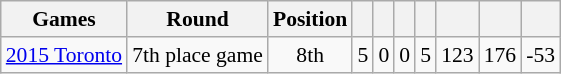<table class="wikitable" style="text-align:center; font-size:90%;">
<tr>
<th>Games</th>
<th>Round</th>
<th>Position</th>
<th></th>
<th></th>
<th></th>
<th></th>
<th></th>
<th></th>
<th></th>
</tr>
<tr>
<td align=left> <a href='#'>2015 Toronto</a></td>
<td>7th place game</td>
<td>8th</td>
<td>5</td>
<td>0</td>
<td>0</td>
<td>5</td>
<td>123</td>
<td>176</td>
<td>-53</td>
</tr>
</table>
